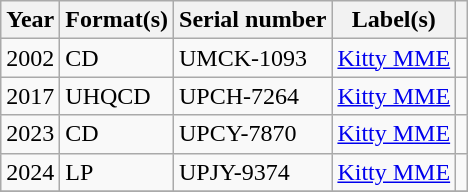<table class="wikitable sortable plainrowheaders">
<tr>
<th scope="col">Year</th>
<th scope="col">Format(s)</th>
<th scope="col">Serial number</th>
<th scope="col">Label(s)</th>
<th scope="col"></th>
</tr>
<tr>
<td>2002</td>
<td>CD</td>
<td>UMCK-1093</td>
<td><a href='#'>Kitty MME</a></td>
<td></td>
</tr>
<tr>
<td>2017</td>
<td>UHQCD</td>
<td>UPCH-7264</td>
<td><a href='#'>Kitty MME</a></td>
<td></td>
</tr>
<tr>
<td>2023</td>
<td>CD</td>
<td>UPCY-7870</td>
<td><a href='#'>Kitty MME</a></td>
<td></td>
</tr>
<tr>
<td>2024</td>
<td>LP</td>
<td>UPJY-9374</td>
<td><a href='#'>Kitty MME</a></td>
<td></td>
</tr>
<tr>
</tr>
</table>
